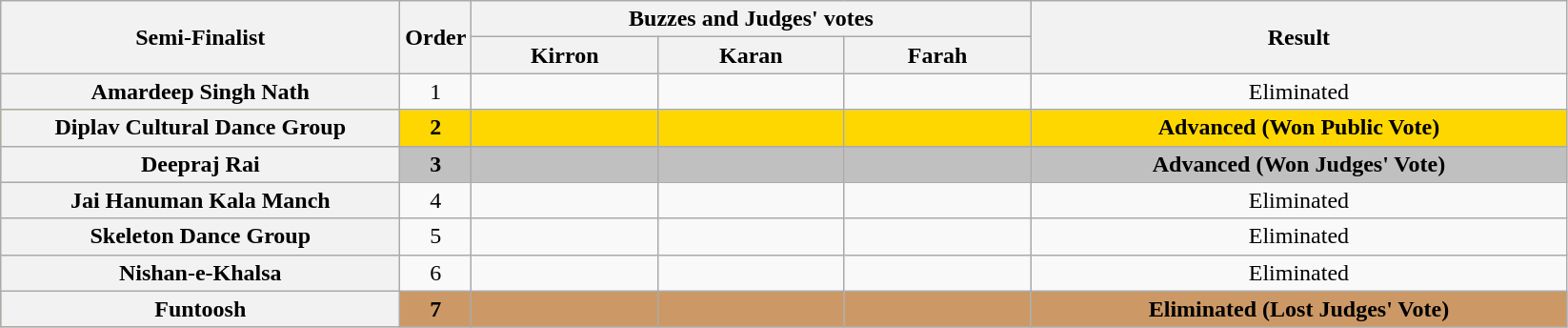<table class="wikitable plainrowheaders sortable" style="text-align:center;">
<tr>
<th rowspan="2" class="unsortable" scope="col" style="width:17em;">Semi-Finalist</th>
<th rowspan="2" scope="col" style="width:1em;">Order</th>
<th colspan="3" class="unsortable" scope="col" style="width:24em;">Buzzes and Judges' votes</th>
<th rowspan="2" scope="col" style="width:23em;">Result</th>
</tr>
<tr>
<th class="unsortable" scope="col" style="width:6em;">Kirron</th>
<th class="unsortable" scope="col" style="width:6em;">Karan</th>
<th class="unsortable" scope="col" style="width:6em;">Farah</th>
</tr>
<tr>
<th scope="row">Amardeep Singh Nath</th>
<td>1</td>
<td style="text-align:center;"></td>
<td style="text-align:center;"></td>
<td style="text-align:center;"></td>
<td>Eliminated</td>
</tr>
<tr style="background:gold;" ->
<th scope="row"><strong>Diplav Cultural Dance Group</strong></th>
<td><strong>2</strong></td>
<td style="text-align:center;"></td>
<td style="text-align:center;"></td>
<td style="text-align:center;"></td>
<td><strong>Advanced (Won Public Vote)</strong></td>
</tr>
<tr style="background:silver;">
<th scope="row"><strong>Deepraj Rai</strong></th>
<td><strong>3</strong></td>
<td style="text-align:center;"></td>
<td style="text-align:center;"></td>
<td style="text-align:center;"></td>
<td><strong>Advanced (Won Judges' Vote)</strong></td>
</tr>
<tr>
<th scope="row">Jai Hanuman Kala Manch</th>
<td>4</td>
<td style="text-align:center;"></td>
<td style="text-align:center;"></td>
<td style="text-align:center;"></td>
<td>Eliminated</td>
</tr>
<tr>
<th scope="row">Skeleton Dance Group</th>
<td>5</td>
<td style="text-align:center;"></td>
<td style="text-align:center;"></td>
<td style="text-align:center;"></td>
<td>Eliminated</td>
</tr>
<tr>
<th scope="row">Nishan-e-Khalsa</th>
<td>6</td>
<td style="text-align:center;"></td>
<td style="text-align:center;"></td>
<td style="text-align:center;"></td>
<td>Eliminated</td>
</tr>
<tr style="background:#c96;">
<th scope="row"><strong>Funtoosh</strong></th>
<td><strong>7</strong></td>
<td style="text-align:center;"></td>
<td style="text-align:center;"></td>
<td style="text-align:center;"></td>
<td><strong>Eliminated (Lost Judges' Vote)</strong></td>
</tr>
</table>
